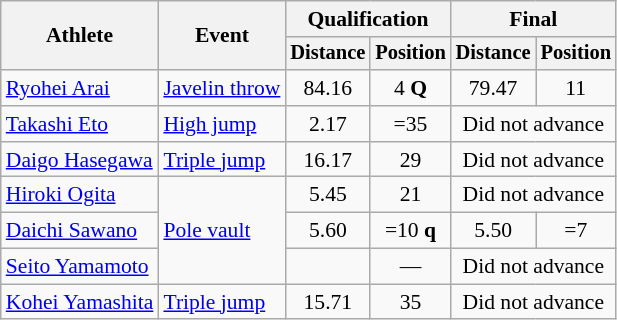<table class=wikitable style="font-size:90%">
<tr>
<th rowspan="2">Athlete</th>
<th rowspan="2">Event</th>
<th colspan="2">Qualification</th>
<th colspan="2">Final</th>
</tr>
<tr style="font-size:95%">
<th>Distance</th>
<th>Position</th>
<th>Distance</th>
<th>Position</th>
</tr>
<tr align=center>
<td align=left><a href='#'>Ryohei Arai</a></td>
<td align=left><a href='#'>Javelin throw</a></td>
<td>84.16</td>
<td>4 <strong>Q</strong></td>
<td>79.47</td>
<td>11</td>
</tr>
<tr align=center>
<td align=left><a href='#'>Takashi Eto</a></td>
<td align=left><a href='#'>High jump</a></td>
<td>2.17</td>
<td>=35</td>
<td colspan=2>Did not advance</td>
</tr>
<tr align=center>
<td align=left><a href='#'>Daigo Hasegawa</a></td>
<td align=left><a href='#'>Triple jump</a></td>
<td>16.17</td>
<td>29</td>
<td colspan=2>Did not advance</td>
</tr>
<tr align=center>
<td align=left><a href='#'>Hiroki Ogita</a></td>
<td align=left rowspan=3><a href='#'>Pole vault</a></td>
<td>5.45</td>
<td>21</td>
<td colspan=2>Did not advance</td>
</tr>
<tr align=center>
<td align=left><a href='#'>Daichi Sawano</a></td>
<td>5.60</td>
<td>=10 <strong>q</strong></td>
<td>5.50</td>
<td>=7</td>
</tr>
<tr align=center>
<td align=left><a href='#'>Seito Yamamoto</a></td>
<td></td>
<td>—</td>
<td colspan=2>Did not advance</td>
</tr>
<tr align=center>
<td align=left><a href='#'>Kohei Yamashita</a></td>
<td align=left><a href='#'>Triple jump</a></td>
<td>15.71</td>
<td>35</td>
<td colspan=2>Did not advance</td>
</tr>
</table>
